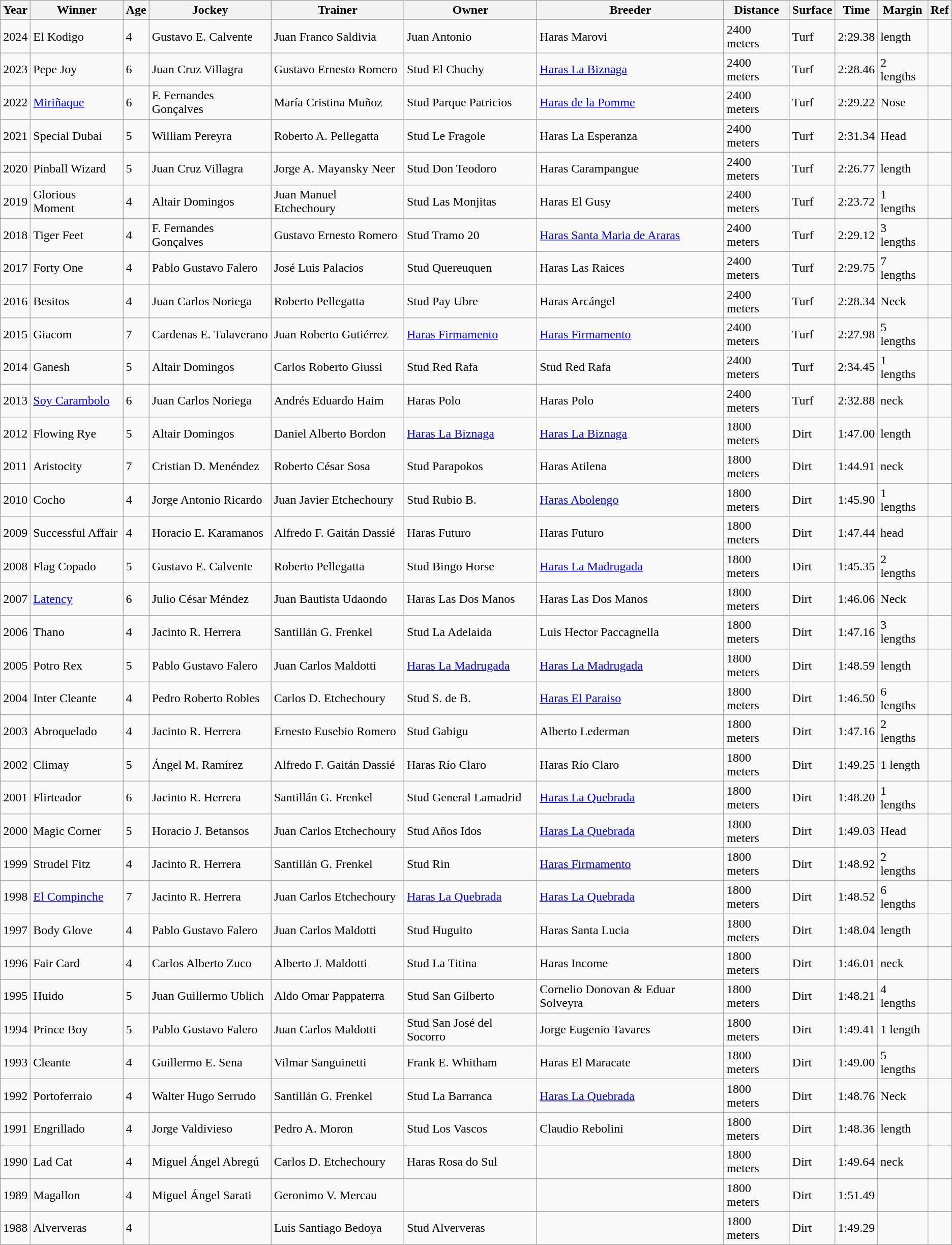<table class="wikitable">
<tr>
<th>Year</th>
<th>Winner</th>
<th>Age</th>
<th>Jockey</th>
<th>Trainer</th>
<th>Owner</th>
<th>Breeder</th>
<th>Distance</th>
<th>Surface</th>
<th>Time</th>
<th>Margin</th>
<th>Ref</th>
</tr>
<tr>
<td>2024</td>
<td>El Kodigo</td>
<td>4</td>
<td>Gustavo E. Calvente</td>
<td>Juan Franco Saldivia</td>
<td>Juan Antonio</td>
<td>Haras Marovi</td>
<td>2400 meters</td>
<td>Turf</td>
<td>2:29.38</td>
<td> length</td>
<td></td>
</tr>
<tr>
<td>2023</td>
<td>Pepe Joy</td>
<td>6</td>
<td>Juan Cruz Villagra</td>
<td>Gustavo Ernesto Romero</td>
<td>Stud El Chuchy</td>
<td><a href='#'>Haras La Biznaga</a></td>
<td>2400 meters</td>
<td>Turf</td>
<td>2:28.46</td>
<td>2 lengths</td>
<td></td>
</tr>
<tr>
<td>2022</td>
<td><a href='#'>Miriñaque</a></td>
<td>6</td>
<td>F. Fernandes Gonçalves</td>
<td>María Cristina Muñoz</td>
<td>Stud Parque Patricios</td>
<td><a href='#'>Haras de la Pomme</a></td>
<td>2400 meters</td>
<td>Turf</td>
<td>2:29.22</td>
<td>Nose</td>
<td></td>
</tr>
<tr>
<td>2021</td>
<td>Special Dubai</td>
<td>5</td>
<td>William Pereyra</td>
<td>Roberto A. Pellegatta</td>
<td>Stud Le Fragole</td>
<td>Haras La Esperanza</td>
<td>2400 meters</td>
<td>Turf</td>
<td>2:31.34</td>
<td>Head</td>
<td></td>
</tr>
<tr>
<td>2020</td>
<td>Pinball Wizard</td>
<td>5</td>
<td>Juan Cruz Villagra</td>
<td>Jorge A. Mayansky Neer</td>
<td>Stud Don Teodoro</td>
<td>Haras Carampangue</td>
<td>2400 meters</td>
<td>Turf</td>
<td>2:26.77</td>
<td> length</td>
<td></td>
</tr>
<tr>
<td>2019</td>
<td>Glorious Moment</td>
<td>4</td>
<td>Altair Domingos</td>
<td>Juan Manuel Etchechoury</td>
<td>Stud Las Monjitas</td>
<td>Haras El Gusy</td>
<td>2400 meters</td>
<td>Turf</td>
<td>2:23.72</td>
<td>1 lengths</td>
<td></td>
</tr>
<tr>
<td>2018</td>
<td>Tiger Feet</td>
<td>4</td>
<td>F. Fernandes Gonçalves</td>
<td>Gustavo Ernesto Romero</td>
<td>Stud Tramo 20</td>
<td><a href='#'>Haras Santa Maria de Araras</a></td>
<td>2400 meters</td>
<td>Turf</td>
<td>2:29.12</td>
<td>3 lengths</td>
<td></td>
</tr>
<tr>
<td>2017</td>
<td>Forty One</td>
<td>4</td>
<td>Pablo Gustavo Falero</td>
<td>José Luis Palacios</td>
<td>Stud Quereuquen</td>
<td>Haras Las Raices</td>
<td>2400 meters</td>
<td>Turf</td>
<td>2:29.75</td>
<td>7 lengths</td>
<td></td>
</tr>
<tr>
<td>2016</td>
<td>Besitos</td>
<td>4</td>
<td>Juan Carlos Noriega</td>
<td>Roberto Pellegatta</td>
<td>Stud Pay Ubre</td>
<td>Haras Arcángel</td>
<td>2400 meters</td>
<td>Turf</td>
<td>2:28.34</td>
<td>Neck</td>
<td></td>
</tr>
<tr>
<td>2015</td>
<td>Giacom</td>
<td>7</td>
<td>Cardenas E. Talaverano</td>
<td>Juan Roberto Gutiérrez</td>
<td><a href='#'>Haras Firmamento</a></td>
<td><a href='#'>Haras Firmamento</a></td>
<td>2400 meters</td>
<td>Turf</td>
<td>2:27.98</td>
<td>5 lengths</td>
<td></td>
</tr>
<tr>
<td>2014</td>
<td>Ganesh</td>
<td>5</td>
<td>Altair Domingos</td>
<td>Carlos Roberto Giussi</td>
<td>Stud Red Rafa</td>
<td>Stud Red Rafa</td>
<td>2400 meters</td>
<td>Turf</td>
<td>2:34.45</td>
<td>1 lengths</td>
<td></td>
</tr>
<tr>
<td>2013</td>
<td><a href='#'>Soy Carambolo</a></td>
<td>6</td>
<td>Juan Carlos Noriega</td>
<td>Andrés Eduardo Haim</td>
<td>Haras Polo</td>
<td>Haras Polo</td>
<td>2400 meters</td>
<td>Turf</td>
<td>2:32.88</td>
<td> neck</td>
<td></td>
</tr>
<tr>
<td>2012</td>
<td>Flowing Rye</td>
<td>5</td>
<td>Altair Domingos</td>
<td>Daniel Alberto Bordon</td>
<td><a href='#'>Haras La Biznaga</a></td>
<td><a href='#'>Haras La Biznaga</a></td>
<td>1800 meters</td>
<td>Dirt</td>
<td>1:47.00</td>
<td> length</td>
<td></td>
</tr>
<tr>
<td>2011</td>
<td>Aristocity</td>
<td>7</td>
<td>Cristian D. Menéndez</td>
<td>Roberto César Sosa</td>
<td>Stud Parapokos</td>
<td>Haras Atilena</td>
<td>1800 meters</td>
<td>Dirt</td>
<td>1:44.91</td>
<td> neck</td>
<td></td>
</tr>
<tr>
<td>2010</td>
<td>Cocho</td>
<td>4</td>
<td>Jorge Antonio Ricardo</td>
<td>Juan Javier Etchechoury</td>
<td>Stud Rubio B.</td>
<td><a href='#'>Haras Abolengo</a></td>
<td>1800 meters</td>
<td>Dirt</td>
<td>1:45.90</td>
<td>1 lengths</td>
<td></td>
</tr>
<tr>
<td>2009</td>
<td>Successful Affair</td>
<td>4</td>
<td>Horacio E. Karamanos</td>
<td>Alfredo F. Gaitán Dassié</td>
<td>Haras Futuro</td>
<td>Haras Futuro</td>
<td>1800 meters</td>
<td>Dirt</td>
<td>1:47.44</td>
<td> head</td>
<td></td>
</tr>
<tr>
<td>2008</td>
<td>Flag Copado</td>
<td>5</td>
<td>Gustavo E. Calvente</td>
<td>Roberto Pellegatta</td>
<td>Stud Bingo Horse</td>
<td><a href='#'>Haras La Madrugada</a></td>
<td>1800 meters</td>
<td>Dirt</td>
<td>1:45.35</td>
<td>2 lengths</td>
<td></td>
</tr>
<tr>
<td>2007</td>
<td><a href='#'>Latency</a></td>
<td>6</td>
<td>Julio César Méndez</td>
<td>Juan Bautista Udaondo</td>
<td>Haras Las Dos Manos</td>
<td>Haras Las Dos Manos</td>
<td>1800 meters</td>
<td>Dirt</td>
<td>1:46.06</td>
<td>Neck</td>
<td></td>
</tr>
<tr>
<td>2006</td>
<td>Thano</td>
<td>4</td>
<td>Jacinto R. Herrera</td>
<td>Santillán G. Frenkel</td>
<td>Stud La Adelaida</td>
<td>Luis Hector Paccagnella</td>
<td>1800 meters</td>
<td>Dirt</td>
<td>1:47.16</td>
<td>3 lengths</td>
<td></td>
</tr>
<tr>
<td>2005</td>
<td>Potro Rex</td>
<td>5</td>
<td>Pablo Gustavo Falero</td>
<td>Juan Carlos Maldotti</td>
<td><a href='#'>Haras La Madrugada</a></td>
<td><a href='#'>Haras La Madrugada</a></td>
<td>1800 meters</td>
<td>Dirt</td>
<td>1:48.59</td>
<td> length</td>
<td></td>
</tr>
<tr>
<td>2004</td>
<td>Inter Cleante</td>
<td>4</td>
<td>Pedro Roberto Robles</td>
<td>Carlos D. Etchechoury</td>
<td>Stud S. de B.</td>
<td><a href='#'>Haras El Paraiso</a></td>
<td>1800 meters</td>
<td>Dirt</td>
<td>1:46.50</td>
<td>6 lengths</td>
<td></td>
</tr>
<tr>
<td>2003</td>
<td>Abroquelado</td>
<td>4</td>
<td>Jacinto R. Herrera</td>
<td>Ernesto Eusebio Romero</td>
<td>Stud Gabigu</td>
<td>Alberto Lederman</td>
<td>1800 meters</td>
<td>Dirt</td>
<td>1:47.16</td>
<td>2 lengths</td>
<td></td>
</tr>
<tr>
<td>2002</td>
<td>Climay</td>
<td>5</td>
<td>Ángel M. Ramírez</td>
<td>Alfredo F. Gaitán Dassié</td>
<td>Haras Río Claro</td>
<td>Haras Río Claro</td>
<td>1800 meters</td>
<td>Dirt</td>
<td>1:49.25</td>
<td>1 length</td>
<td></td>
</tr>
<tr>
<td>2001</td>
<td>Flirteador</td>
<td>6</td>
<td>Jacinto R. Herrera</td>
<td>Santillán G. Frenkel</td>
<td>Stud General Lamadrid</td>
<td><a href='#'>Haras La Quebrada</a></td>
<td>1800 meters</td>
<td>Dirt</td>
<td>1:48.20</td>
<td>1 lengths</td>
<td></td>
</tr>
<tr>
<td>2000</td>
<td>Magic Corner</td>
<td>5</td>
<td>Horacio J. Betansos</td>
<td>Juan Carlos Etchechoury</td>
<td>Stud Años Idos</td>
<td><a href='#'>Haras La Quebrada</a></td>
<td>1800 meters</td>
<td>Dirt</td>
<td>1:49.03</td>
<td>Head</td>
<td></td>
</tr>
<tr>
<td>1999</td>
<td>Strudel Fitz</td>
<td>4</td>
<td>Jacinto R. Herrera</td>
<td>Santillán G. Frenkel</td>
<td>Stud Rin</td>
<td><a href='#'>Haras Firmamento</a></td>
<td>1800 meters</td>
<td>Dirt</td>
<td>1:48.92</td>
<td>2 lengths</td>
<td></td>
</tr>
<tr>
<td>1998</td>
<td><a href='#'>El Compinche</a></td>
<td>7</td>
<td>Jacinto R. Herrera</td>
<td>Juan Carlos Etchechoury</td>
<td><a href='#'>Haras La Quebrada</a></td>
<td><a href='#'>Haras La Quebrada</a></td>
<td>1800 meters</td>
<td>Dirt</td>
<td>1:48.52</td>
<td>6 lengths</td>
<td></td>
</tr>
<tr>
<td>1997</td>
<td>Body Glove</td>
<td>4</td>
<td>Pablo Gustavo Falero</td>
<td>Juan Carlos Maldotti</td>
<td>Stud Huguito</td>
<td>Haras Santa Lucia</td>
<td>1800 meters</td>
<td>Dirt</td>
<td>1:48.04</td>
<td> length</td>
<td></td>
</tr>
<tr>
<td>1996</td>
<td>Fair Card</td>
<td>4</td>
<td>Carlos Alberto Zuco</td>
<td>Alberto J. Maldotti</td>
<td>Stud La Titina</td>
<td>Haras Income</td>
<td>1800 meters</td>
<td>Dirt</td>
<td>1:46.01</td>
<td> neck</td>
<td></td>
</tr>
<tr>
<td>1995</td>
<td>Huido</td>
<td>5</td>
<td>Juan Guillermo Ublich</td>
<td>Aldo Omar Pappaterra</td>
<td>Stud San Gilberto</td>
<td>Cornelio Donovan & Eduar Solveyra</td>
<td>1800 meters</td>
<td>Dirt</td>
<td>1:48.21</td>
<td>4 lengths</td>
<td></td>
</tr>
<tr>
<td>1994</td>
<td>Prince Boy</td>
<td>5</td>
<td>Pablo Gustavo Falero</td>
<td>Juan Carlos Maldotti</td>
<td>Stud San José del Socorro</td>
<td>Jorge Eugenio Tavares</td>
<td>1800 meters</td>
<td>Dirt</td>
<td>1:49.41</td>
<td>1 length</td>
<td></td>
</tr>
<tr>
<td>1993</td>
<td>Cleante</td>
<td>4</td>
<td>Guillermo E. Sena</td>
<td>Vilmar Sanguinetti</td>
<td>Frank E. Whitham</td>
<td>Haras El Maracate</td>
<td>1800 meters</td>
<td>Dirt</td>
<td>1:49.00</td>
<td>5 lengths</td>
<td></td>
</tr>
<tr>
<td>1992</td>
<td>Portoferraio</td>
<td>4</td>
<td>Walter Hugo Serrudo</td>
<td>Santillán G. Frenkel</td>
<td>Stud La Barranca</td>
<td><a href='#'>Haras La Quebrada</a></td>
<td>1800 meters</td>
<td>Dirt</td>
<td>1:48.76</td>
<td>Neck</td>
<td></td>
</tr>
<tr>
<td>1991</td>
<td>Engrillado</td>
<td>4</td>
<td>Jorge Valdivieso</td>
<td>Pedro A. Moron</td>
<td>Stud Los Vascos</td>
<td>Claudio Rebolini</td>
<td>1800 meters</td>
<td>Dirt</td>
<td>1:48.36</td>
<td> length</td>
<td></td>
</tr>
<tr>
<td>1990</td>
<td>Lad Cat</td>
<td>4</td>
<td>Miguel Ángel Abregú</td>
<td>Carlos D. Etchechoury</td>
<td>Haras Rosa do Sul</td>
<td></td>
<td>1800 meters</td>
<td>Dirt</td>
<td>1:49.64</td>
<td> neck</td>
<td></td>
</tr>
<tr>
<td>1989</td>
<td>Magallon</td>
<td>4</td>
<td>Miguel Ángel Sarati</td>
<td>Geronimo V. Mercau</td>
<td></td>
<td></td>
<td>1800 meters</td>
<td>Dirt</td>
<td>1:51.49</td>
<td></td>
<td></td>
</tr>
<tr>
<td>1988</td>
<td>Alververas</td>
<td>4</td>
<td></td>
<td>Luis Santiago Bedoya</td>
<td>Stud Alververas</td>
<td></td>
<td>1800 meters</td>
<td>Dirt</td>
<td>1:49.29</td>
<td></td>
<td></td>
</tr>
</table>
